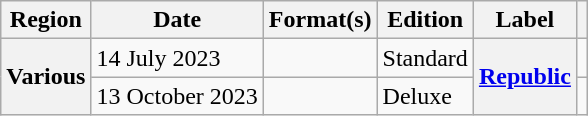<table class="wikitable plainrowheaders">
<tr>
<th scope="col">Region</th>
<th scope="col">Date</th>
<th scope="col">Format(s)</th>
<th scope="col">Edition</th>
<th scope="col">Label</th>
<th scope="col"></th>
</tr>
<tr>
<th rowspan="2">Various</th>
<td>14 July 2023</td>
<td></td>
<td>Standard</td>
<th rowspan="2"><a href='#'>Republic</a></th>
<td style="text-align:center;"></td>
</tr>
<tr>
<td>13 October 2023</td>
<td></td>
<td>Deluxe</td>
<td style="text-align:center;"></td>
</tr>
</table>
